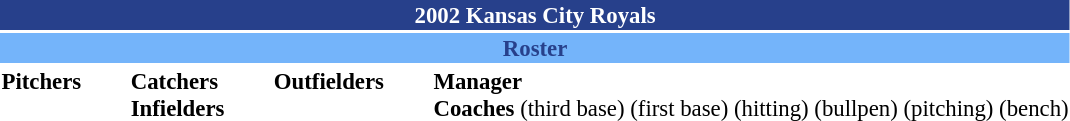<table class="toccolours" style="font-size: 95%;">
<tr>
<th colspan="10" style="background-color: #27408B; color: white; text-align: center;">2002 Kansas City Royals</th>
</tr>
<tr>
<td colspan="10" style="background-color: #74B4FA; color: #27408B; text-align: center;"><strong>Roster</strong></td>
</tr>
<tr>
<td valign="top"><strong>Pitchers</strong><br>

 






















</td>
<td width="25px"></td>
<td valign="top"><strong>Catchers</strong><br>



<strong>Infielders</strong>










</td>
<td width="25px"></td>
<td valign="top"><strong>Outfielders</strong><br>









</td>
<td width="25px"></td>
<td valign="top"><strong>Manager</strong><br>


<strong>Coaches</strong>
 (third base)
 (first base)
 (hitting)
 (bullpen)
 (pitching)
 (bench)</td>
</tr>
</table>
